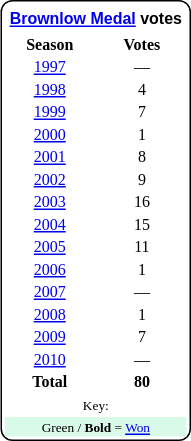<table style="margin-right:4px; margin-top:8px; float:right; border:1px #000 solid; border-radius:8px; background:#fff; font-family:Verdana; font-size:8pt; text-align:center;">
<tr style="background:#fff;">
<td colspan="2;" style="padding:3px; margin-bottom:-3px; margin-top:2px; font-family:Arial; "><strong><a href='#'>Brownlow Medal</a> votes</strong></td>
</tr>
<tr>
<th style="width:50%;">Season</th>
<th style="width:50%;">Votes</th>
</tr>
<tr>
<td><a href='#'>1997</a></td>
<td>—</td>
</tr>
<tr>
<td><a href='#'>1998</a></td>
<td>4</td>
</tr>
<tr>
<td><a href='#'>1999</a></td>
<td>7</td>
</tr>
<tr>
<td><a href='#'>2000</a></td>
<td>1</td>
</tr>
<tr>
<td><a href='#'>2001</a></td>
<td>8</td>
</tr>
<tr>
<td><a href='#'>2002</a></td>
<td>9</td>
</tr>
<tr>
<td><a href='#'>2003</a></td>
<td>16</td>
</tr>
<tr>
<td><a href='#'>2004</a></td>
<td>15</td>
</tr>
<tr>
<td><a href='#'>2005</a></td>
<td>11</td>
</tr>
<tr>
<td><a href='#'>2006</a></td>
<td>1</td>
</tr>
<tr>
<td><a href='#'>2007</a></td>
<td>—</td>
</tr>
<tr>
<td><a href='#'>2008</a></td>
<td>1</td>
</tr>
<tr>
<td><a href='#'>2009</a></td>
<td>7</td>
</tr>
<tr>
<td><a href='#'>2010</a></td>
<td>—</td>
</tr>
<tr>
<td><strong>Total</strong></td>
<td><strong>80</strong></td>
</tr>
<tr>
<td colspan=2><small>Key:</small></td>
</tr>
<tr style="background:#d9f9e9; border:1px solid #aaa; width:2em;">
<td colspan=2><small>Green / <strong>Bold</strong> = <a href='#'>Won</a></small></td>
</tr>
</table>
